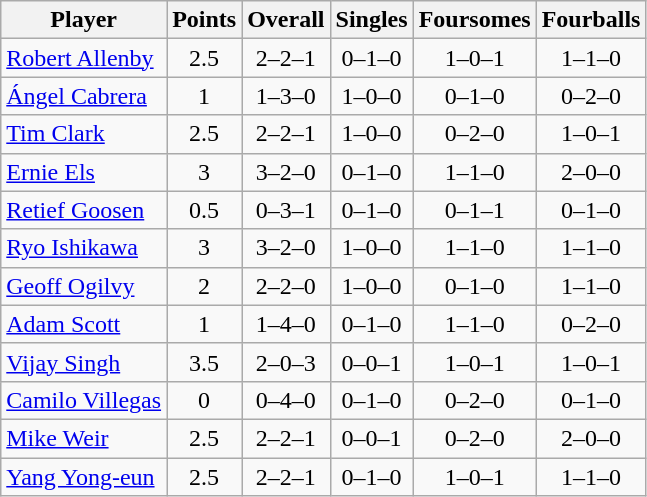<table class="wikitable sortable" style="text-align:center">
<tr>
<th>Player</th>
<th>Points</th>
<th>Overall</th>
<th>Singles</th>
<th>Foursomes</th>
<th>Fourballs</th>
</tr>
<tr>
<td align=left><a href='#'>Robert Allenby</a></td>
<td>2.5</td>
<td>2–2–1</td>
<td>0–1–0</td>
<td>1–0–1</td>
<td>1–1–0</td>
</tr>
<tr>
<td align=left><a href='#'>Ángel Cabrera</a></td>
<td>1</td>
<td>1–3–0</td>
<td>1–0–0</td>
<td>0–1–0</td>
<td>0–2–0</td>
</tr>
<tr>
<td align=left><a href='#'>Tim Clark</a></td>
<td>2.5</td>
<td>2–2–1</td>
<td>1–0–0</td>
<td>0–2–0</td>
<td>1–0–1</td>
</tr>
<tr>
<td align=left><a href='#'>Ernie Els</a></td>
<td>3</td>
<td>3–2–0</td>
<td>0–1–0</td>
<td>1–1–0</td>
<td>2–0–0</td>
</tr>
<tr>
<td align=left><a href='#'>Retief Goosen</a></td>
<td>0.5</td>
<td>0–3–1</td>
<td>0–1–0</td>
<td>0–1–1</td>
<td>0–1–0</td>
</tr>
<tr>
<td align=left><a href='#'>Ryo Ishikawa</a></td>
<td>3</td>
<td>3–2–0</td>
<td>1–0–0</td>
<td>1–1–0</td>
<td>1–1–0</td>
</tr>
<tr>
<td align=left><a href='#'>Geoff Ogilvy</a></td>
<td>2</td>
<td>2–2–0</td>
<td>1–0–0</td>
<td>0–1–0</td>
<td>1–1–0</td>
</tr>
<tr>
<td align=left><a href='#'>Adam Scott</a></td>
<td>1</td>
<td>1–4–0</td>
<td>0–1–0</td>
<td>1–1–0</td>
<td>0–2–0</td>
</tr>
<tr>
<td align=left><a href='#'>Vijay Singh</a></td>
<td>3.5</td>
<td>2–0–3</td>
<td>0–0–1</td>
<td>1–0–1</td>
<td>1–0–1</td>
</tr>
<tr>
<td align=left><a href='#'>Camilo Villegas</a></td>
<td>0</td>
<td>0–4–0</td>
<td>0–1–0</td>
<td>0–2–0</td>
<td>0–1–0</td>
</tr>
<tr>
<td align=left><a href='#'>Mike Weir</a></td>
<td>2.5</td>
<td>2–2–1</td>
<td>0–0–1</td>
<td>0–2–0</td>
<td>2–0–0</td>
</tr>
<tr>
<td align=left><a href='#'>Yang Yong-eun</a></td>
<td>2.5</td>
<td>2–2–1</td>
<td>0–1–0</td>
<td>1–0–1</td>
<td>1–1–0</td>
</tr>
</table>
